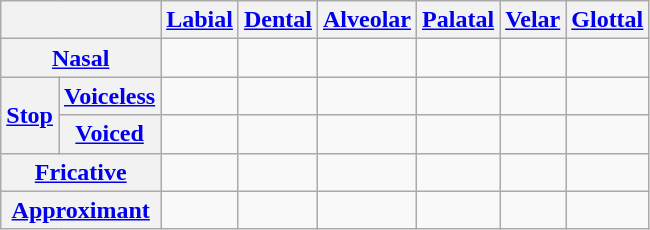<table class="wikitable" style="text-align:center;">
<tr>
<th colspan="2"></th>
<th><a href='#'>Labial</a></th>
<th><a href='#'>Dental</a></th>
<th><a href='#'>Alveolar</a></th>
<th><a href='#'>Palatal</a></th>
<th><a href='#'>Velar</a></th>
<th><a href='#'>Glottal</a></th>
</tr>
<tr>
<th colspan="2"><a href='#'>Nasal</a></th>
<td></td>
<td></td>
<td></td>
<td></td>
<td></td>
<td></td>
</tr>
<tr>
<th rowspan="2"><a href='#'>Stop</a></th>
<th><a href='#'>Voiceless</a></th>
<td></td>
<td></td>
<td></td>
<td></td>
<td></td>
<td></td>
</tr>
<tr>
<th><a href='#'>Voiced</a></th>
<td></td>
<td></td>
<td></td>
<td></td>
<td></td>
<td></td>
</tr>
<tr>
<th colspan="2"><a href='#'>Fricative</a></th>
<td></td>
<td></td>
<td></td>
<td></td>
<td></td>
<td></td>
</tr>
<tr>
<th colspan="2"><a href='#'>Approximant</a></th>
<td></td>
<td></td>
<td></td>
<td></td>
<td></td>
<td></td>
</tr>
</table>
